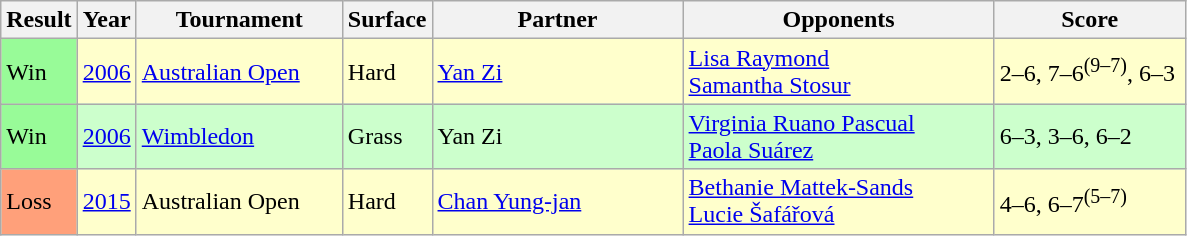<table class="sortable wikitable">
<tr>
<th>Result</th>
<th>Year</th>
<th width=130>Tournament</th>
<th>Surface</th>
<th width=160>Partner</th>
<th width=200>Opponents</th>
<th width=120>Score</th>
</tr>
<tr style="background:#ffc;">
<td style="background:#98fb98;">Win</td>
<td><a href='#'>2006</a></td>
<td><a href='#'>Australian Open</a></td>
<td>Hard</td>
<td> <a href='#'>Yan Zi</a></td>
<td> <a href='#'>Lisa Raymond</a> <br>  <a href='#'>Samantha Stosur</a></td>
<td>2–6, 7–6<sup>(9–7)</sup>, 6–3</td>
</tr>
<tr style="background:#cfc;">
<td style="background:#98fb98;">Win</td>
<td><a href='#'>2006</a></td>
<td><a href='#'>Wimbledon</a></td>
<td>Grass</td>
<td> Yan Zi</td>
<td> <a href='#'>Virginia Ruano Pascual</a> <br>  <a href='#'>Paola Suárez</a></td>
<td>6–3, 3–6, 6–2</td>
</tr>
<tr style="background:#ffc;">
<td style="background:#ffa07a;">Loss</td>
<td><a href='#'>2015</a></td>
<td>Australian Open</td>
<td>Hard</td>
<td> <a href='#'>Chan Yung-jan</a></td>
<td> <a href='#'>Bethanie Mattek-Sands</a> <br>  <a href='#'>Lucie Šafářová</a></td>
<td>4–6, 6–7<sup>(5–7)</sup></td>
</tr>
</table>
